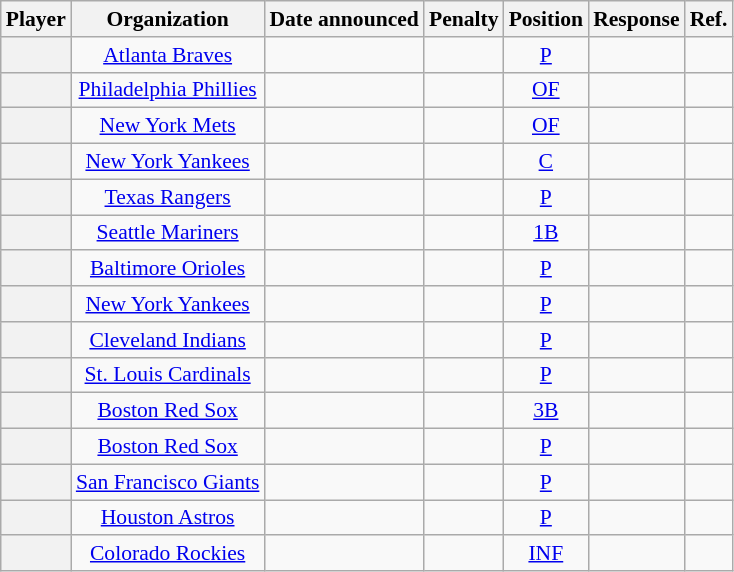<table class="wikitable sortable plainrowheaders" style="font-size:90%; text-align:center">
<tr>
<th scope="col">Player</th>
<th scope="col">Organization</th>
<th scope="col">Date announced</th>
<th scope="col">Penalty</th>
<th scope="col">Position</th>
<th scope="col">Response</th>
<th scope="col" class=unsortable>Ref.</th>
</tr>
<tr>
<th scope="row"></th>
<td><a href='#'>Atlanta Braves</a></td>
<td></td>
<td></td>
<td><a href='#'>P</a></td>
<td></td>
<td></td>
</tr>
<tr>
<th scope="row"></th>
<td><a href='#'>Philadelphia Phillies</a></td>
<td></td>
<td></td>
<td><a href='#'>OF</a></td>
<td></td>
<td></td>
</tr>
<tr>
<th scope="row"></th>
<td><a href='#'>New York Mets</a></td>
<td></td>
<td></td>
<td><a href='#'>OF</a></td>
<td></td>
<td></td>
</tr>
<tr>
<th scope="row"></th>
<td><a href='#'>New York Yankees</a></td>
<td></td>
<td></td>
<td><a href='#'>C</a></td>
<td></td>
<td></td>
</tr>
<tr>
<th scope="row"></th>
<td><a href='#'>Texas Rangers</a></td>
<td></td>
<td></td>
<td><a href='#'>P</a></td>
<td></td>
<td></td>
</tr>
<tr>
<th scope="row"><em></em></th>
<td><a href='#'>Seattle Mariners</a></td>
<td></td>
<td></td>
<td><a href='#'>1B</a></td>
<td></td>
<td></td>
</tr>
<tr>
<th scope="row"></th>
<td><a href='#'>Baltimore Orioles</a></td>
<td></td>
<td></td>
<td><a href='#'>P</a></td>
<td></td>
<td></td>
</tr>
<tr>
<th scope="row"></th>
<td><a href='#'>New York Yankees</a></td>
<td></td>
<td></td>
<td><a href='#'>P</a></td>
<td></td>
<td></td>
</tr>
<tr>
<th scope="row"></th>
<td><a href='#'>Cleveland Indians</a></td>
<td></td>
<td></td>
<td><a href='#'>P</a></td>
<td></td>
<td></td>
</tr>
<tr>
<th scope="row"></th>
<td><a href='#'>St. Louis Cardinals</a></td>
<td></td>
<td></td>
<td><a href='#'>P</a></td>
<td></td>
<td></td>
</tr>
<tr>
<th scope="row"><em></em></th>
<td><a href='#'>Boston Red Sox</a></td>
<td></td>
<td></td>
<td><a href='#'>3B</a></td>
<td></td>
<td></td>
</tr>
<tr>
<th scope="row"><em></em></th>
<td><a href='#'>Boston Red Sox</a></td>
<td></td>
<td></td>
<td><a href='#'>P</a></td>
<td></td>
<td></td>
</tr>
<tr>
<th scope="row"><em></em></th>
<td><a href='#'>San Francisco Giants</a></td>
<td></td>
<td></td>
<td><a href='#'>P</a></td>
<td></td>
<td></td>
</tr>
<tr>
<th scope="row"><em></em></th>
<td><a href='#'>Houston Astros</a></td>
<td></td>
<td></td>
<td><a href='#'>P</a></td>
<td></td>
<td></td>
</tr>
<tr>
<th scope="row"><em></em></th>
<td><a href='#'>Colorado Rockies</a></td>
<td></td>
<td></td>
<td><a href='#'>INF</a></td>
<td></td>
<td></td>
</tr>
</table>
